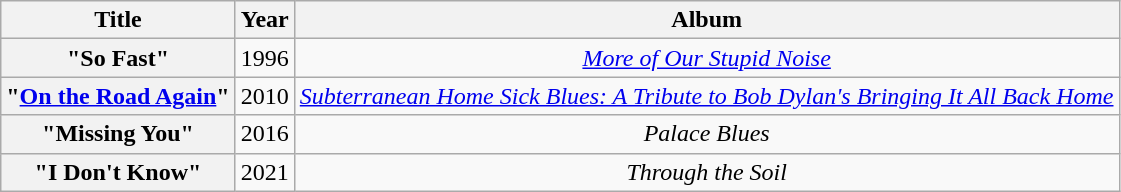<table class="wikitable plainrowheaders" style="text-align:center;">
<tr>
<th scope="col">Title</th>
<th scope="col">Year</th>
<th scope="col">Album</th>
</tr>
<tr>
<th scope="row">"So Fast"</th>
<td>1996</td>
<td><em><a href='#'>More of Our Stupid Noise</a></em></td>
</tr>
<tr>
<th scope="row">"<a href='#'>On the Road Again</a>"</th>
<td>2010</td>
<td><em><a href='#'>Subterranean Home Sick Blues: A Tribute to Bob Dylan's Bringing It All Back Home</a></em></td>
</tr>
<tr>
<th scope="row">"Missing You"<br></th>
<td>2016</td>
<td><em>Palace Blues</em></td>
</tr>
<tr>
<th scope="row">"I Don't Know"</th>
<td>2021</td>
<td><em>Through the Soil</em></td>
</tr>
</table>
